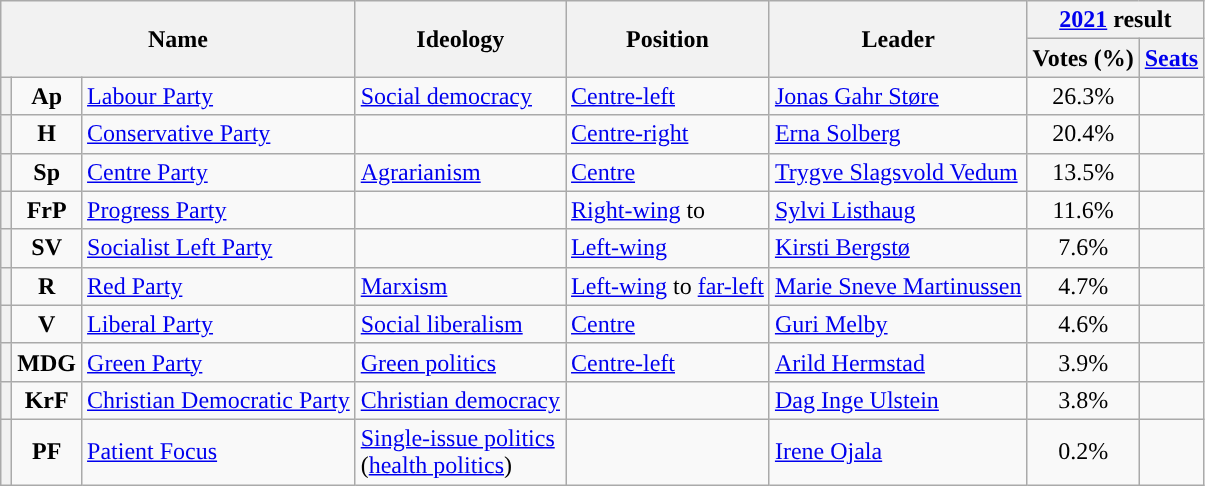<table class="wikitable">
<tr>
<th rowspan=2 colspan=3 width=225px>Name</th>
<th rowspan=2>Ideology</th>
<th rowspan=2>Position</th>
<th rowspan=2>Leader</th>
<th colspan=2><a href='#'>2021</a> result</th>
</tr>
<tr>
<th>Votes (%)</th>
<th><a href='#'>Seats</a></th>
</tr>
<tr>
<th style="background:"></th>
<td align=center><strong>Ap</strong></td>
<td><a href='#'>Labour Party</a><br><small></small></td>
<td><a href='#'>Social democracy</a></td>
<td><a href='#'>Centre-left</a></td>
<td><a href='#'>Jonas Gahr Støre</a></td>
<td align=center>26.3%</td>
<td></td>
</tr>
<tr>
<th style="background:"></th>
<td align=center><strong>H</strong></td>
<td><a href='#'>Conservative Party</a><br><small></small></td>
<td></td>
<td><a href='#'>Centre-right</a></td>
<td><a href='#'>Erna Solberg</a></td>
<td align=center>20.4%</td>
<td></td>
</tr>
<tr>
<th style="background:"></th>
<td align=center><strong>Sp</strong></td>
<td><a href='#'>Centre Party</a><br><small></small></td>
<td><a href='#'>Agrarianism</a></td>
<td><a href='#'>Centre</a></td>
<td><a href='#'>Trygve Slagsvold Vedum</a></td>
<td align=center>13.5%</td>
<td></td>
</tr>
<tr>
<th style="background:"></th>
<td align=center><strong>FrP</strong></td>
<td><a href='#'>Progress Party</a><br><small></small></td>
<td></td>
<td><a href='#'>Right-wing</a> to </td>
<td><a href='#'>Sylvi Listhaug</a></td>
<td align=center>11.6%</td>
<td></td>
</tr>
<tr>
<th style="background:"></th>
<td align=center><strong>SV</strong></td>
<td><a href='#'>Socialist Left Party</a><br><small></small></td>
<td></td>
<td><a href='#'>Left-wing</a></td>
<td><a href='#'>Kirsti Bergstø</a></td>
<td align=center>7.6%</td>
<td></td>
</tr>
<tr>
<th style="background:"></th>
<td align=center><strong>R</strong></td>
<td><a href='#'>Red Party</a><br><small></small></td>
<td><a href='#'>Marxism</a></td>
<td><a href='#'>Left-wing</a> to <a href='#'>far-left</a></td>
<td><a href='#'>Marie Sneve Martinussen</a></td>
<td align=center>4.7%</td>
<td></td>
</tr>
<tr>
<th style="background:"></th>
<td align=center><strong>V</strong></td>
<td><a href='#'>Liberal Party</a><br><small></small></td>
<td><a href='#'>Social liberalism</a></td>
<td><a href='#'>Centre</a></td>
<td><a href='#'>Guri Melby</a></td>
<td align=center>4.6%</td>
<td></td>
</tr>
<tr>
<th style="background:"></th>
<td align=center><strong>MDG</strong></td>
<td><a href='#'>Green Party</a><br><small></small></td>
<td><a href='#'>Green politics</a></td>
<td><a href='#'>Centre-left</a></td>
<td><a href='#'>Arild Hermstad</a></td>
<td align=center>3.9%</td>
<td></td>
</tr>
<tr>
<th style="background:"></th>
<td align=center><strong>KrF</strong></td>
<td><a href='#'>Christian Democratic Party</a><br><small></small></td>
<td><a href='#'>Christian democracy</a></td>
<td></td>
<td><a href='#'>Dag Inge Ulstein</a></td>
<td align=center>3.8%</td>
<td></td>
</tr>
<tr>
<th style="background:"></th>
<td align=center><strong>PF</strong></td>
<td><a href='#'>Patient Focus</a><br><small></small></td>
<td><a href='#'>Single-issue politics</a><br>(<a href='#'>health politics</a>)</td>
<td></td>
<td><a href='#'>Irene Ojala</a></td>
<td align=center>0.2%</td>
<td></td>
</tr>
</table>
